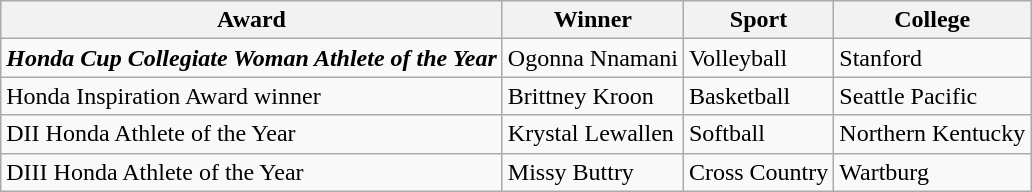<table class="wikitable">
<tr>
<th>Award</th>
<th>Winner</th>
<th>Sport</th>
<th>College</th>
</tr>
<tr>
<td><strong><em>Honda Cup<strong> Collegiate Woman Athlete of the Year<em></td>
<td>Ogonna Nnamani</td>
<td>Volleyball</td>
<td>Stanford</td>
</tr>
<tr>
<td></em>Honda Inspiration Award winner<em></td>
<td>Brittney Kroon</td>
<td>Basketball</td>
<td>Seattle Pacific</td>
</tr>
<tr>
<td></em>DII Honda Athlete of the Year<em></td>
<td>Krystal Lewallen</td>
<td>Softball</td>
<td>Northern Kentucky</td>
</tr>
<tr>
<td></em>DIII Honda Athlete of the Year<em></td>
<td>Missy Buttry</td>
<td>Cross Country</td>
<td>Wartburg</td>
</tr>
</table>
